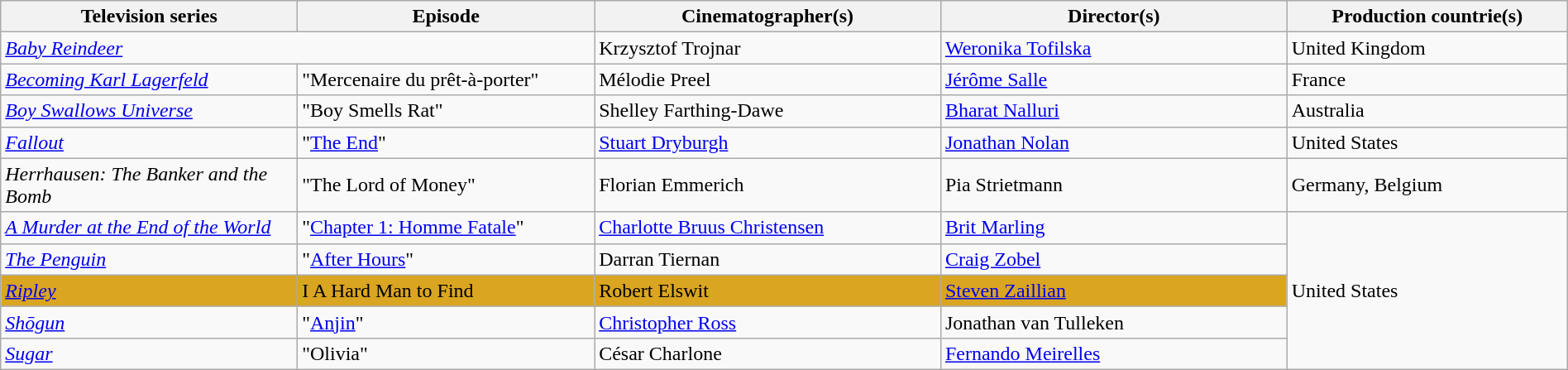<table class="wikitable" style="width:100%; margin-bottom:4px">
<tr>
<th scope="col" width="18%">Television series</th>
<th scope="col" width="18%">Episode</th>
<th scope="col" width="21%">Cinematographer(s)</th>
<th scope="col" width="21%">Director(s)</th>
<th scope="col" width="17%">Production countrie(s)</th>
</tr>
<tr>
<td colspan="2"><em><a href='#'>Baby Reindeer</a></em></td>
<td>Krzysztof Trojnar</td>
<td><a href='#'>Weronika Tofilska</a></td>
<td>United Kingdom</td>
</tr>
<tr>
<td><em><a href='#'>Becoming Karl Lagerfeld</a></em></td>
<td>"Mercenaire du prêt-à-porter"</td>
<td>Mélodie Preel</td>
<td><a href='#'>Jérôme Salle</a></td>
<td>France</td>
</tr>
<tr>
<td><em><a href='#'>Boy Swallows Universe</a></em></td>
<td>"Boy Smells Rat"</td>
<td>Shelley Farthing-Dawe</td>
<td><a href='#'>Bharat Nalluri</a></td>
<td>Australia</td>
</tr>
<tr>
<td><em><a href='#'>Fallout</a></em></td>
<td>"<a href='#'>The End</a>"</td>
<td><a href='#'>Stuart Dryburgh</a></td>
<td><a href='#'>Jonathan Nolan</a></td>
<td>United States</td>
</tr>
<tr>
<td><em>Herrhausen: The Banker and the Bomb</em></td>
<td>"The Lord of Money"</td>
<td>Florian Emmerich</td>
<td>Pia Strietmann</td>
<td>Germany, Belgium</td>
</tr>
<tr>
<td><em><a href='#'>A Murder at the End of the World</a></em></td>
<td>"<a href='#'>Chapter 1: Homme Fatale</a>"</td>
<td><a href='#'>Charlotte Bruus Christensen</a></td>
<td><a href='#'>Brit Marling</a></td>
<td rowspan="5">United States</td>
</tr>
<tr>
<td><em><a href='#'>The Penguin</a></em></td>
<td>"<a href='#'>After Hours</a>"</td>
<td>Darran Tiernan</td>
<td><a href='#'>Craig Zobel</a></td>
</tr>
<tr style="background:#daa520">
<td><em><a href='#'>Ripley</a></em></td>
<td>I A Hard Man to Find</td>
<td>Robert Elswit</td>
<td><a href='#'>Steven Zaillian</a></td>
</tr>
<tr>
<td><em><a href='#'>Shōgun</a></em></td>
<td>"<a href='#'>Anjin</a>"</td>
<td><a href='#'>Christopher Ross</a></td>
<td>Jonathan van Tulleken</td>
</tr>
<tr>
<td><em><a href='#'>Sugar</a></em></td>
<td>"Olivia"</td>
<td>César Charlone</td>
<td><a href='#'>Fernando Meirelles</a></td>
</tr>
</table>
